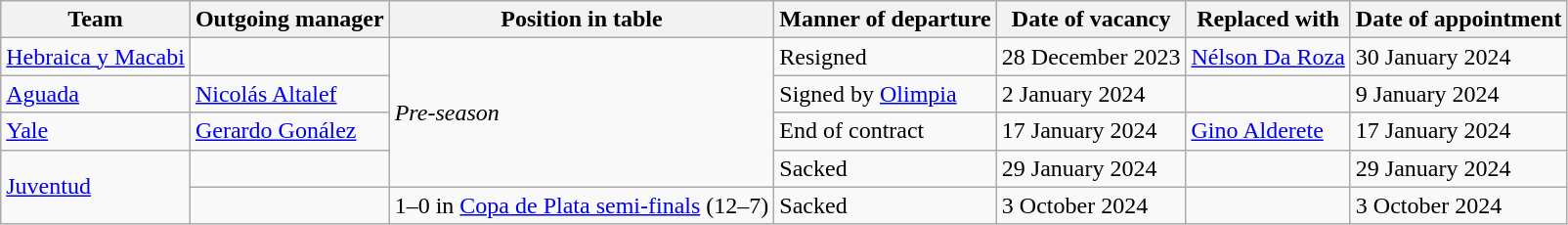<table class="wikitable sortable">
<tr>
<th>Team</th>
<th>Outgoing manager</th>
<th>Position in table</th>
<th>Manner of departure</th>
<th>Date of vacancy</th>
<th>Replaced with</th>
<th>Date of appointment</th>
</tr>
<tr>
<td><a href='#'>Hebraica y Macabi</a></td>
<td></td>
<td rowspan="4"><em>Pre-season</em></td>
<td>Resigned</td>
<td>28 December 2023</td>
<td> <a href='#'>Nélson Da Roza</a></td>
<td>30 January 2024</td>
</tr>
<tr>
<td><a href='#'>Aguada</a></td>
<td> <a href='#'>Nicolás Altalef</a></td>
<td>Signed by <a href='#'>Olimpia</a></td>
<td>2 January 2024</td>
<td></td>
<td>9 January 2024</td>
</tr>
<tr>
<td><a href='#'>Yale</a></td>
<td> <a href='#'>Gerardo Gonález</a></td>
<td>End of contract</td>
<td>17 January 2024</td>
<td> <a href='#'>Gino Alderete</a></td>
<td>17 January 2024</td>
</tr>
<tr>
<td rowspan="2"><a href='#'>Juventud</a></td>
<td></td>
<td>Sacked</td>
<td>29 January 2024</td>
<td></td>
<td>29 January 2024</td>
</tr>
<tr>
<td></td>
<td>1–0 in <a href='#'>Copa de Plata semi-finals</a> (12–7)</td>
<td>Sacked</td>
<td>3 October 2024</td>
<td></td>
<td>3 October 2024</td>
</tr>
</table>
